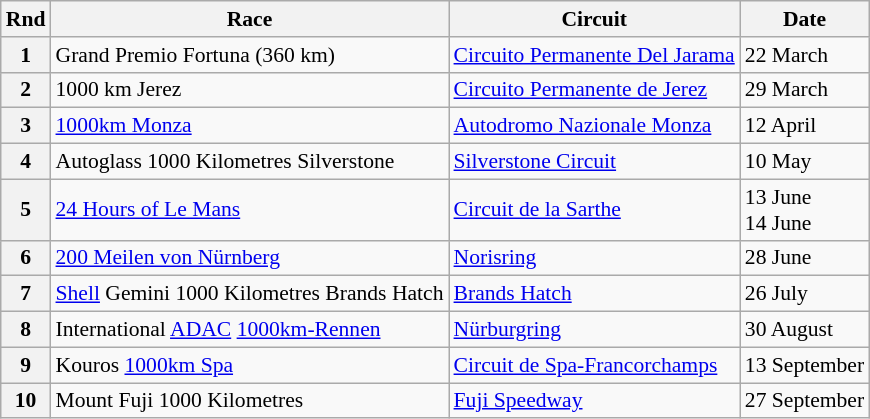<table class="wikitable" style="font-size: 90%;">
<tr>
<th>Rnd</th>
<th>Race</th>
<th>Circuit</th>
<th>Date</th>
</tr>
<tr>
<th>1</th>
<td> Grand Premio Fortuna (360 km)</td>
<td><a href='#'>Circuito Permanente Del Jarama</a></td>
<td>22 March</td>
</tr>
<tr>
<th>2</th>
<td> 1000 km Jerez</td>
<td><a href='#'>Circuito Permanente de Jerez</a></td>
<td>29 March</td>
</tr>
<tr>
<th>3</th>
<td> <a href='#'>1000km Monza</a></td>
<td><a href='#'>Autodromo Nazionale Monza</a></td>
<td>12 April</td>
</tr>
<tr>
<th>4</th>
<td> Autoglass 1000 Kilometres Silverstone</td>
<td><a href='#'>Silverstone Circuit</a></td>
<td>10 May</td>
</tr>
<tr>
<th>5</th>
<td> <a href='#'>24 Hours of Le Mans</a></td>
<td><a href='#'>Circuit de la Sarthe</a></td>
<td>13 June<br>14 June</td>
</tr>
<tr>
<th>6</th>
<td> <a href='#'>200 Meilen von Nürnberg</a></td>
<td><a href='#'>Norisring</a></td>
<td>28 June</td>
</tr>
<tr>
<th>7</th>
<td> <a href='#'>Shell</a> Gemini 1000 Kilometres Brands Hatch</td>
<td><a href='#'>Brands Hatch</a></td>
<td>26 July</td>
</tr>
<tr>
<th>8</th>
<td> International <a href='#'>ADAC</a> <a href='#'>1000km-Rennen</a></td>
<td><a href='#'>Nürburgring</a></td>
<td>30 August</td>
</tr>
<tr>
<th>9</th>
<td> Kouros <a href='#'>1000km Spa</a></td>
<td><a href='#'>Circuit de Spa-Francorchamps</a></td>
<td>13 September</td>
</tr>
<tr>
<th>10</th>
<td> Mount Fuji 1000 Kilometres</td>
<td><a href='#'>Fuji Speedway</a></td>
<td>27 September</td>
</tr>
</table>
